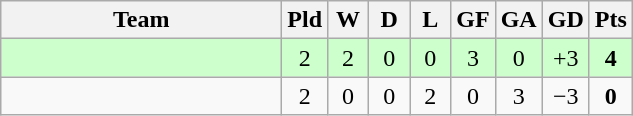<table class="wikitable" style="text-align:center;">
<tr>
<th width=180>Team</th>
<th width=20>Pld</th>
<th width=20>W</th>
<th width=20>D</th>
<th width=20>L</th>
<th width=20>GF</th>
<th width=20>GA</th>
<th width=20>GD</th>
<th width=20>Pts</th>
</tr>
<tr bgcolor="ccffcc">
<td align="left"></td>
<td>2</td>
<td>2</td>
<td>0</td>
<td>0</td>
<td>3</td>
<td>0</td>
<td>+3</td>
<td><strong>4</strong></td>
</tr>
<tr>
<td align="left"></td>
<td>2</td>
<td>0</td>
<td>0</td>
<td>2</td>
<td>0</td>
<td>3</td>
<td>−3</td>
<td><strong>0</strong></td>
</tr>
</table>
